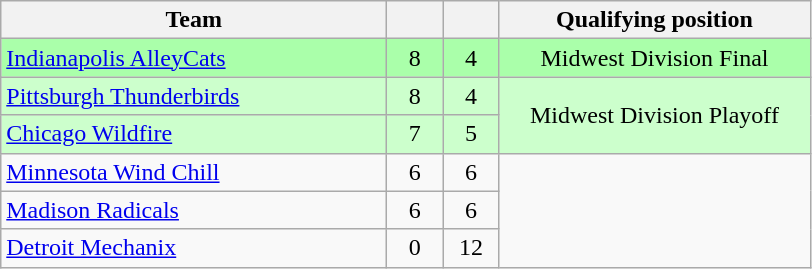<table class="wikitable" style="text-align: center;">
<tr>
<th width=250>Team</th>
<th width=30></th>
<th width=30></th>
<th width=200>Qualifying position</th>
</tr>
<tr style="background:#afa">
<td style="text-align:left;"><a href='#'>Indianapolis AlleyCats</a></td>
<td>8</td>
<td>4</td>
<td>Midwest Division Final</td>
</tr>
<tr style="background:#cfc">
<td style="text-align:left;"><a href='#'>Pittsburgh Thunderbirds</a></td>
<td>8</td>
<td>4</td>
<td rowspan=2>Midwest Division Playoff</td>
</tr>
<tr style="background:#cfc">
<td style="text-align:left;"><a href='#'>Chicago Wildfire</a></td>
<td>7</td>
<td>5</td>
</tr>
<tr>
<td style="text-align:left;"><a href='#'>Minnesota Wind Chill</a></td>
<td>6</td>
<td>6</td>
</tr>
<tr>
<td style="text-align:left;"><a href='#'>Madison Radicals</a></td>
<td>6</td>
<td>6</td>
</tr>
<tr>
<td style="text-align:left;"><a href='#'>Detroit Mechanix</a></td>
<td>0</td>
<td>12</td>
</tr>
</table>
